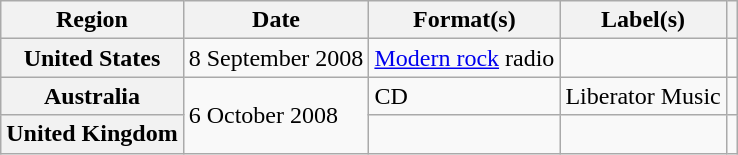<table class="wikitable plainrowheaders">
<tr>
<th scope="col">Region</th>
<th scope="col">Date</th>
<th scope="col">Format(s)</th>
<th scope="col">Label(s)</th>
<th scope="col"></th>
</tr>
<tr>
<th scope="row">United States</th>
<td>8 September 2008</td>
<td><a href='#'>Modern rock</a> radio</td>
<td></td>
<td align="center"></td>
</tr>
<tr>
<th scope="row">Australia</th>
<td rowspan="2">6 October 2008</td>
<td>CD</td>
<td>Liberator Music</td>
<td align="center"></td>
</tr>
<tr>
<th scope="row">United Kingdom</th>
<td></td>
<td></td>
<td align="center"></td>
</tr>
</table>
